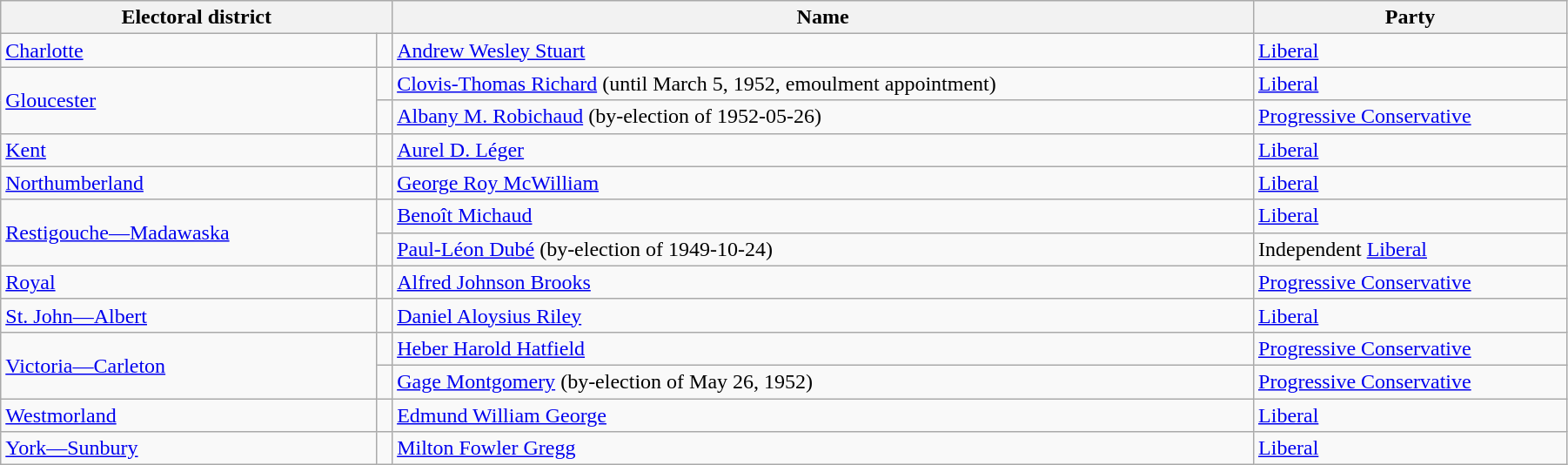<table class="wikitable" width=95%>
<tr>
<th colspan=2 width=25%>Electoral district</th>
<th>Name</th>
<th width=20%>Party</th>
</tr>
<tr>
<td width=24%><a href='#'>Charlotte</a></td>
<td></td>
<td><a href='#'>Andrew Wesley Stuart</a></td>
<td><a href='#'>Liberal</a></td>
</tr>
<tr>
<td rowspan=2><a href='#'>Gloucester</a></td>
<td></td>
<td><a href='#'>Clovis-Thomas Richard</a> (until March 5, 1952, emoulment appointment)</td>
<td><a href='#'>Liberal</a></td>
</tr>
<tr>
<td></td>
<td><a href='#'>Albany M. Robichaud</a> (by-election of 1952-05-26)</td>
<td><a href='#'>Progressive Conservative</a></td>
</tr>
<tr>
<td><a href='#'>Kent</a></td>
<td></td>
<td><a href='#'>Aurel D. Léger</a></td>
<td><a href='#'>Liberal</a></td>
</tr>
<tr>
<td><a href='#'>Northumberland</a></td>
<td></td>
<td><a href='#'>George Roy McWilliam</a></td>
<td><a href='#'>Liberal</a></td>
</tr>
<tr>
<td rowspan=2><a href='#'>Restigouche—Madawaska</a></td>
<td></td>
<td><a href='#'>Benoît Michaud</a></td>
<td><a href='#'>Liberal</a></td>
</tr>
<tr>
<td></td>
<td><a href='#'>Paul-Léon Dubé</a> (by-election of 1949-10-24)</td>
<td>Independent <a href='#'>Liberal</a></td>
</tr>
<tr>
<td><a href='#'>Royal</a></td>
<td></td>
<td><a href='#'>Alfred Johnson Brooks</a></td>
<td><a href='#'>Progressive Conservative</a></td>
</tr>
<tr>
<td><a href='#'>St. John—Albert</a></td>
<td></td>
<td><a href='#'>Daniel Aloysius Riley</a></td>
<td><a href='#'>Liberal</a></td>
</tr>
<tr>
<td rowspan=2><a href='#'>Victoria—Carleton</a></td>
<td></td>
<td><a href='#'>Heber Harold Hatfield</a></td>
<td><a href='#'>Progressive Conservative</a></td>
</tr>
<tr>
<td></td>
<td><a href='#'>Gage Montgomery</a> (by-election of May 26, 1952)</td>
<td><a href='#'>Progressive Conservative</a></td>
</tr>
<tr>
<td><a href='#'>Westmorland</a></td>
<td></td>
<td><a href='#'>Edmund William George</a></td>
<td><a href='#'>Liberal</a></td>
</tr>
<tr>
<td><a href='#'>York—Sunbury</a></td>
<td></td>
<td><a href='#'>Milton Fowler Gregg</a></td>
<td><a href='#'>Liberal</a></td>
</tr>
</table>
